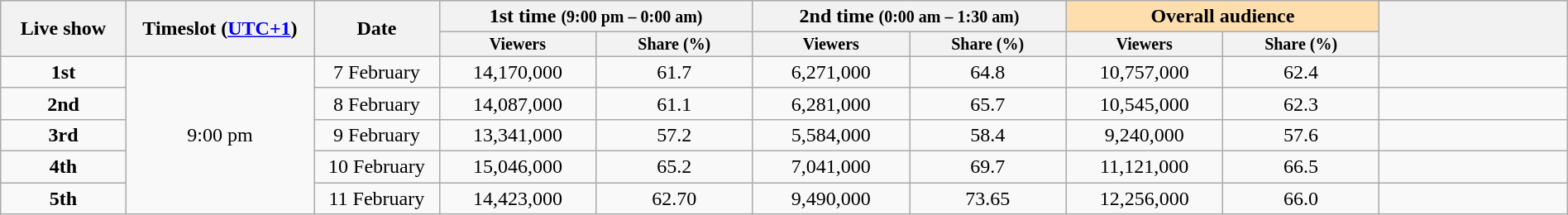<table class="wikitable plainrowheaders" style="text-align:center; width:100%;">
<tr>
<th rowspan="2" scope="col" style="width:8%;">Live show</th>
<th rowspan="2" scope="col" style="width:12%;">Timeslot (<strong><a href='#'>UTC+1</a></strong>)</th>
<th rowspan="2" scope="col" style="width:8%;">Date</th>
<th colspan="2" scope="col">1st time <small>(9:00 pm – 0:00 am)</small></th>
<th colspan="2" scope="col">2nd time <small>(0:00 am – 1:30 am)</small></th>
<th colspan="2" scope="col" style="width:8%; background:#ffdead;">Overall audience</th>
<th rowspan="2" scope="col"></th>
</tr>
<tr>
<th scope="col" style="width:10%; font-size:smaller; line-height:100%;">Viewers</th>
<th scope="col" style="width:10%; font-size:smaller; line-height:100%;">Share (%)</th>
<th scope="col" style="width:10%; font-size:smaller; line-height:100%;">Viewers</th>
<th scope="col" style="width:10%; font-size:smaller; line-height:100%;">Share (%)</th>
<th scope="col" style="width:10%; font-size:smaller; line-height:100%;">Viewers</th>
<th scope="col" style="width:10%; font-size:smaller; line-height:100%;">Share (%)</th>
</tr>
<tr>
<th style="background:#F9F9F9;text-align:center">1st</th>
<td rowspan="5">9:00 pm</td>
<td>7 February</td>
<td>14,170,000</td>
<td>61.7</td>
<td>6,271,000</td>
<td>64.8</td>
<td>10,757,000</td>
<td>62.4</td>
<td></td>
</tr>
<tr>
<th style="background:#F9F9F9;text-align:center">2nd</th>
<td>8 February</td>
<td>14,087,000</td>
<td>61.1</td>
<td>6,281,000</td>
<td>65.7</td>
<td>10,545,000</td>
<td>62.3</td>
<td></td>
</tr>
<tr>
<th style="background:#F9F9F9;text-align:center">3rd</th>
<td>9 February</td>
<td>13,341,000</td>
<td>57.2</td>
<td>5,584,000</td>
<td>58.4</td>
<td>9,240,000</td>
<td>57.6</td>
<td></td>
</tr>
<tr>
<th style="background:#F9F9F9;text-align:center">4th</th>
<td>10 February</td>
<td>15,046,000</td>
<td>65.2</td>
<td>7,041,000</td>
<td>69.7</td>
<td>11,121,000</td>
<td>66.5</td>
<td></td>
</tr>
<tr>
<th style="background:#F9F9F9;text-align:center">5th</th>
<td>11 February</td>
<td>14,423,000</td>
<td>62.70</td>
<td>9,490,000</td>
<td>73.65</td>
<td>12,256,000</td>
<td>66.0</td>
<td></td>
</tr>
</table>
